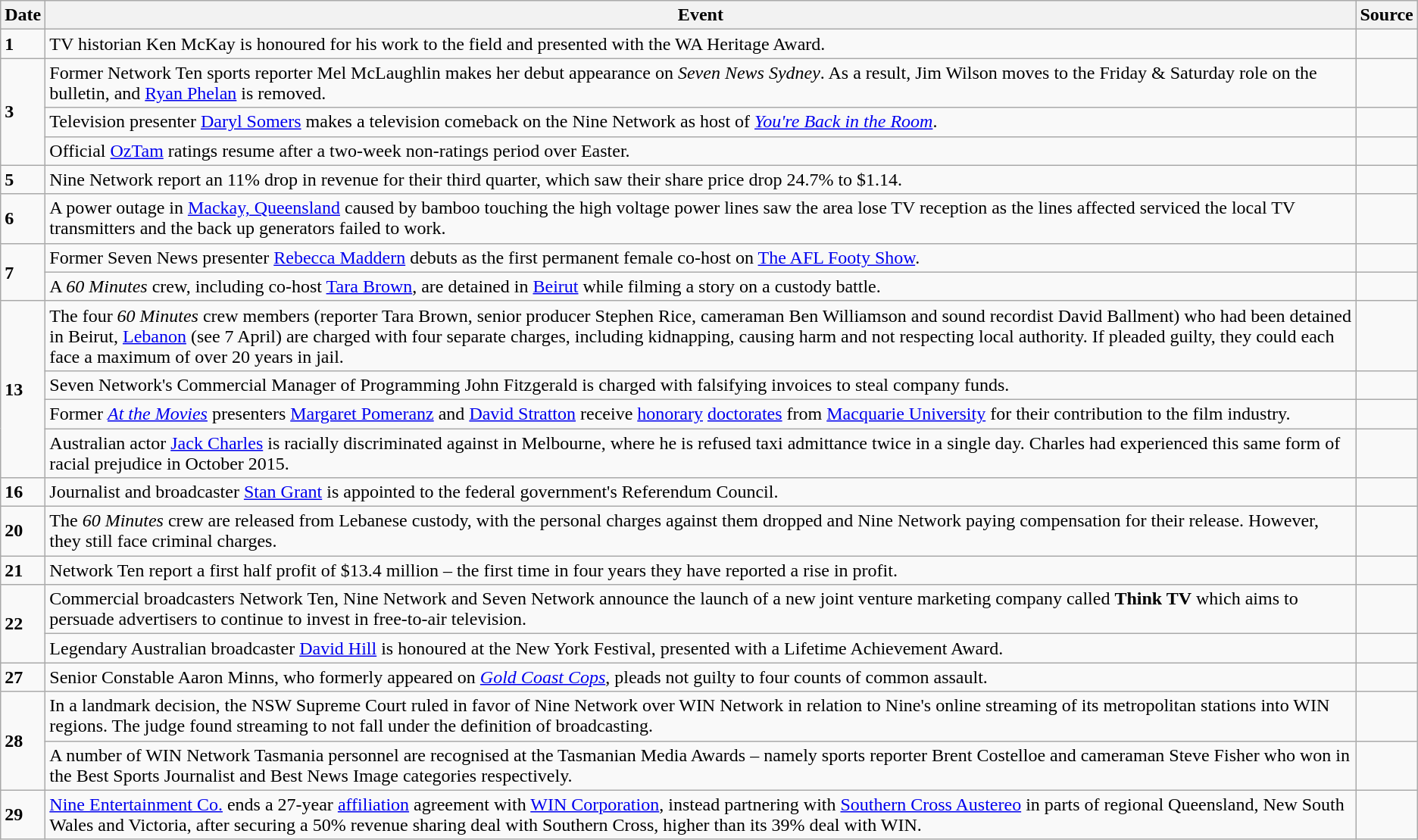<table class="wikitable">
<tr>
<th>Date</th>
<th>Event</th>
<th>Source</th>
</tr>
<tr>
<td><strong>1</strong></td>
<td>TV historian Ken McKay is honoured for his work to the field and presented with the WA Heritage Award.</td>
<td></td>
</tr>
<tr>
<td rowspan="3"><strong>3</strong></td>
<td>Former Network Ten sports reporter Mel McLaughlin makes her debut appearance on <em>Seven News Sydney</em>. As a result, Jim Wilson moves to the Friday & Saturday role on the bulletin, and <a href='#'>Ryan Phelan</a> is removed.</td>
<td></td>
</tr>
<tr>
<td>Television presenter <a href='#'>Daryl Somers</a> makes a television comeback on the Nine Network as host of <em><a href='#'>You're Back in the Room</a></em>.</td>
<td></td>
</tr>
<tr>
<td>Official <a href='#'>OzTam</a> ratings resume after a two-week non-ratings period over Easter.</td>
<td></td>
</tr>
<tr>
<td><strong>5</strong></td>
<td>Nine Network report an 11% drop in revenue for their third quarter, which saw their share price drop 24.7% to $1.14.</td>
<td></td>
</tr>
<tr>
<td><strong>6</strong></td>
<td>A power outage in <a href='#'>Mackay, Queensland</a> caused by bamboo touching the high voltage power lines saw the area lose TV reception as the lines affected serviced the local TV transmitters and the back up generators failed to work.</td>
<td></td>
</tr>
<tr>
<td rowspan="2"><strong>7</strong></td>
<td>Former Seven News presenter <a href='#'>Rebecca Maddern</a> debuts as the first permanent female co-host on <a href='#'>The AFL Footy Show</a>.</td>
<td></td>
</tr>
<tr>
<td>A <em>60 Minutes</em> crew, including co-host <a href='#'>Tara Brown</a>, are detained in <a href='#'>Beirut</a> while filming a story on a custody battle.</td>
<td></td>
</tr>
<tr>
<td rowspan="4"><strong>13</strong></td>
<td>The four <em>60 Minutes</em> crew members (reporter Tara Brown, senior producer Stephen Rice, cameraman Ben Williamson and sound recordist David Ballment) who had been detained in Beirut, <a href='#'>Lebanon</a> (see 7 April) are charged with four separate charges, including kidnapping, causing harm and not respecting local authority. If pleaded guilty, they could each face a maximum of over 20 years in jail.</td>
<td></td>
</tr>
<tr>
<td>Seven Network's Commercial Manager of Programming John Fitzgerald is charged with falsifying invoices to steal company funds.</td>
<td></td>
</tr>
<tr>
<td>Former <em><a href='#'>At the Movies</a></em> presenters <a href='#'>Margaret Pomeranz</a> and <a href='#'>David Stratton</a> receive <a href='#'>honorary</a> <a href='#'>doctorates</a> from <a href='#'>Macquarie University</a> for their contribution to the film industry.</td>
<td></td>
</tr>
<tr>
<td>Australian actor <a href='#'>Jack Charles</a> is racially discriminated against in Melbourne, where he is refused taxi admittance twice in a single day. Charles had experienced this same form of racial prejudice in October 2015.</td>
<td></td>
</tr>
<tr>
<td><strong>16</strong></td>
<td>Journalist and broadcaster <a href='#'>Stan Grant</a> is appointed to the federal government's Referendum Council.</td>
<td></td>
</tr>
<tr>
<td><strong>20</strong></td>
<td>The <em>60 Minutes</em> crew are released from Lebanese custody, with the personal charges against them dropped and Nine Network paying compensation for their release. However, they still face criminal charges.</td>
<td></td>
</tr>
<tr>
<td><strong>21</strong></td>
<td>Network Ten report a first half profit of $13.4 million – the first time in four years they have reported a rise in profit.</td>
<td></td>
</tr>
<tr>
<td rowspan="2"><strong>22</strong></td>
<td>Commercial broadcasters Network Ten, Nine Network and Seven Network announce the launch of a new joint venture marketing company called <strong>Think TV</strong> which aims to persuade advertisers to continue to invest in free-to-air television.</td>
<td></td>
</tr>
<tr>
<td>Legendary Australian broadcaster <a href='#'>David Hill</a> is honoured at the New York Festival, presented with a Lifetime Achievement Award.</td>
<td></td>
</tr>
<tr>
<td><strong>27</strong></td>
<td>Senior Constable Aaron Minns, who formerly appeared on <em><a href='#'>Gold Coast Cops</a></em>, pleads not guilty to four counts of common assault.</td>
<td></td>
</tr>
<tr>
<td rowspan="2"><strong>28</strong></td>
<td>In a landmark decision, the NSW Supreme Court ruled in favor of Nine Network over WIN Network in relation to Nine's online streaming of its metropolitan stations into WIN regions. The judge found streaming to not fall under the definition of broadcasting.</td>
<td></td>
</tr>
<tr>
<td>A number of WIN Network Tasmania personnel are recognised at the Tasmanian Media Awards – namely sports reporter Brent Costelloe and cameraman Steve Fisher who won in the Best Sports Journalist and Best News Image categories respectively.</td>
<td></td>
</tr>
<tr>
<td><strong>29</strong></td>
<td><a href='#'>Nine Entertainment Co.</a> ends a 27-year <a href='#'>affiliation</a> agreement with <a href='#'>WIN Corporation</a>, instead partnering with <a href='#'>Southern Cross Austereo</a> in parts of regional Queensland, New South Wales and Victoria, after securing a 50% revenue sharing deal with Southern Cross, higher than its 39% deal with WIN.</td>
<td></td>
</tr>
</table>
